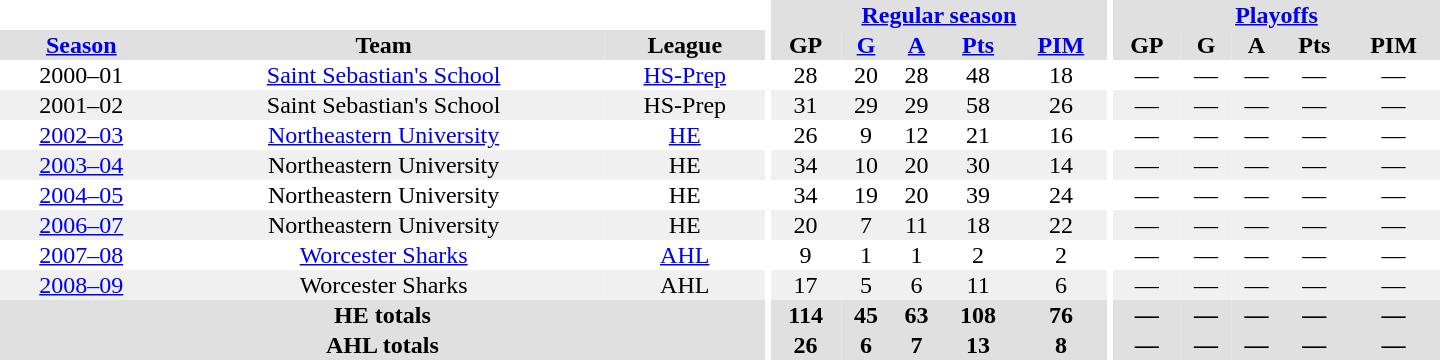<table border="0" cellpadding="1" cellspacing="0" style="text-align:center; width:60em">
<tr bgcolor="#e0e0e0">
<th colspan="3" bgcolor="#ffffff"></th>
<th rowspan="99" bgcolor="#ffffff"></th>
<th colspan="5"><a href='#'>Regular season</a></th>
<th rowspan="99" bgcolor="#ffffff"></th>
<th colspan="5"><a href='#'>Playoffs</a></th>
</tr>
<tr bgcolor="#e0e0e0">
<th><a href='#'>Season</a></th>
<th>Team</th>
<th>League</th>
<th>GP</th>
<th><a href='#'>G</a></th>
<th><a href='#'>A</a></th>
<th><a href='#'>Pts</a></th>
<th><a href='#'>PIM</a></th>
<th>GP</th>
<th>G</th>
<th>A</th>
<th>Pts</th>
<th>PIM</th>
</tr>
<tr>
<td>2000–01</td>
<td><a href='#'>Saint Sebastian's School</a></td>
<td><a href='#'>HS-Prep</a></td>
<td>28</td>
<td>20</td>
<td>28</td>
<td>48</td>
<td>18</td>
<td>—</td>
<td>—</td>
<td>—</td>
<td>—</td>
<td>—</td>
</tr>
<tr bgcolor="#f0f0f0">
<td>2001–02</td>
<td>Saint Sebastian's School</td>
<td>HS-Prep</td>
<td>31</td>
<td>29</td>
<td>29</td>
<td>58</td>
<td>26</td>
<td>—</td>
<td>—</td>
<td>—</td>
<td>—</td>
<td>—</td>
</tr>
<tr>
<td><a href='#'>2002–03</a></td>
<td><a href='#'>Northeastern University</a></td>
<td><a href='#'>HE</a></td>
<td>26</td>
<td>9</td>
<td>12</td>
<td>21</td>
<td>16</td>
<td>—</td>
<td>—</td>
<td>—</td>
<td>—</td>
<td>—</td>
</tr>
<tr bgcolor="#f0f0f0">
<td><a href='#'>2003–04</a></td>
<td>Northeastern University</td>
<td>HE</td>
<td>34</td>
<td>10</td>
<td>20</td>
<td>30</td>
<td>14</td>
<td>—</td>
<td>—</td>
<td>—</td>
<td>—</td>
<td>—</td>
</tr>
<tr>
<td><a href='#'>2004–05</a></td>
<td>Northeastern University</td>
<td>HE</td>
<td>34</td>
<td>19</td>
<td>20</td>
<td>39</td>
<td>24</td>
<td>—</td>
<td>—</td>
<td>—</td>
<td>—</td>
<td>—</td>
</tr>
<tr bgcolor="#f0f0f0">
<td><a href='#'>2006–07</a></td>
<td>Northeastern University</td>
<td>HE</td>
<td>20</td>
<td>7</td>
<td>11</td>
<td>18</td>
<td>22</td>
<td>—</td>
<td>—</td>
<td>—</td>
<td>—</td>
<td>—</td>
</tr>
<tr>
<td><a href='#'>2007–08</a></td>
<td><a href='#'>Worcester Sharks</a></td>
<td><a href='#'>AHL</a></td>
<td>9</td>
<td>1</td>
<td>1</td>
<td>2</td>
<td>2</td>
<td>—</td>
<td>—</td>
<td>—</td>
<td>—</td>
<td>—</td>
</tr>
<tr bgcolor="#f0f0f0">
<td><a href='#'>2008–09</a></td>
<td>Worcester Sharks</td>
<td>AHL</td>
<td>17</td>
<td>5</td>
<td>6</td>
<td>11</td>
<td>6</td>
<td>—</td>
<td>—</td>
<td>—</td>
<td>—</td>
<td>—</td>
</tr>
<tr bgcolor="#e0e0e0">
<th colspan="3">HE totals</th>
<th>114</th>
<th>45</th>
<th>63</th>
<th>108</th>
<th>76</th>
<th>—</th>
<th>—</th>
<th>—</th>
<th>—</th>
<th>—</th>
</tr>
<tr bgcolor="#e0e0e0">
<th colspan="3">AHL totals</th>
<th>26</th>
<th>6</th>
<th>7</th>
<th>13</th>
<th>8</th>
<th>—</th>
<th>—</th>
<th>—</th>
<th>—</th>
<th>—</th>
</tr>
</table>
